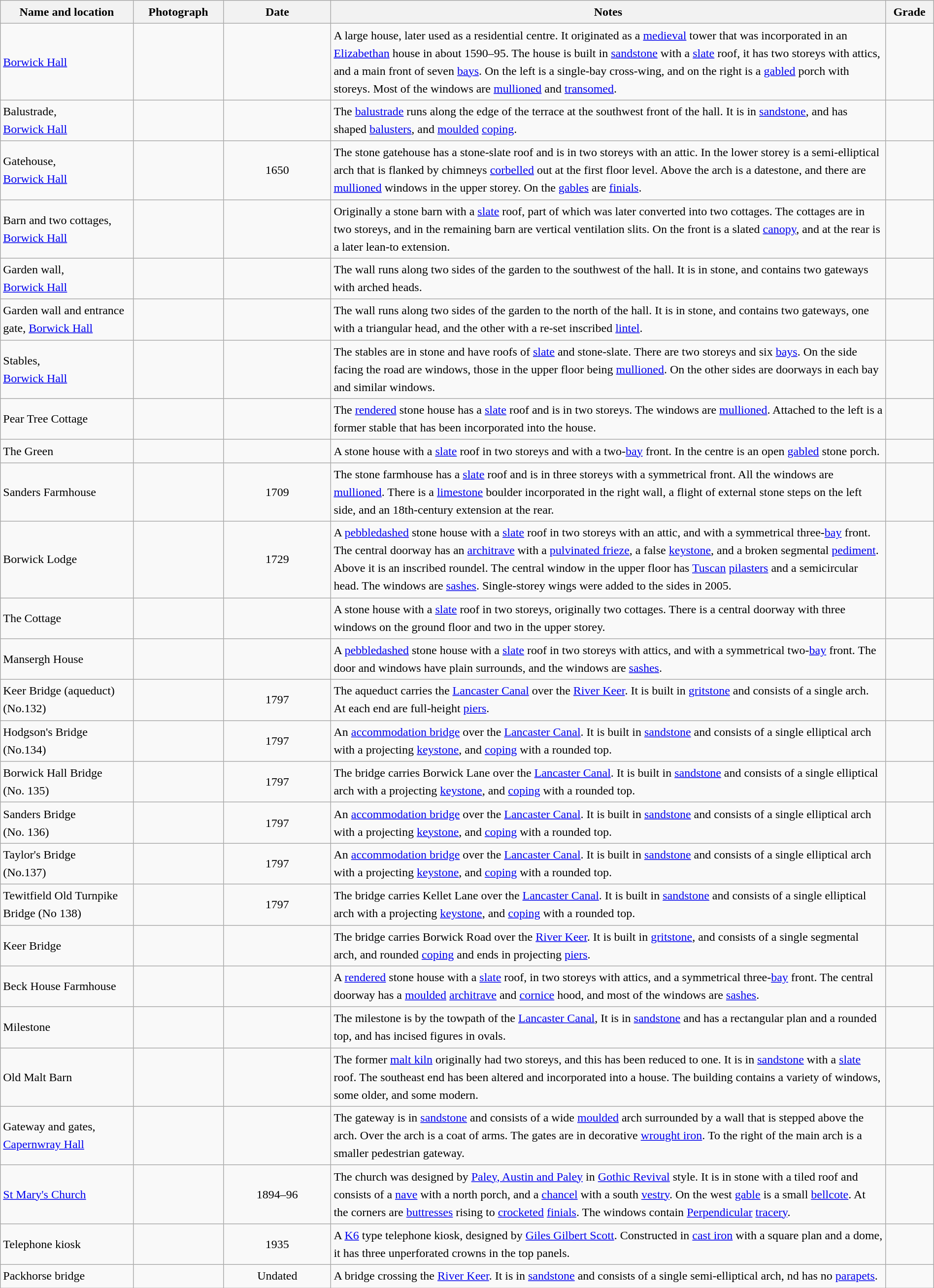<table class="wikitable sortable plainrowheaders" style="width:100%;border:0px;text-align:left;line-height:150%;">
<tr>
<th scope="col"  style="width:150px">Name and location</th>
<th scope="col"  style="width:100px" class="unsortable">Photograph</th>
<th scope="col"  style="width:120px">Date</th>
<th scope="col"  style="width:650px" class="unsortable">Notes</th>
<th scope="col"  style="width:50px">Grade</th>
</tr>
<tr>
<td><a href='#'>Borwick Hall</a><br><small></small></td>
<td></td>
<td align="center"></td>
<td>A large house, later used as a residential centre.  It originated as a <a href='#'>medieval</a> tower that was incorporated in an <a href='#'>Elizabethan</a> house in about 1590–95.  The house is built in <a href='#'>sandstone</a> with a <a href='#'>slate</a> roof, it has two storeys with attics, and a main front of seven <a href='#'>bays</a>.  On the left is a single-bay cross-wing, and on the right is a <a href='#'>gabled</a> porch with  storeys.  Most of the windows are <a href='#'>mullioned</a> and <a href='#'>transomed</a>.</td>
<td align="center" ></td>
</tr>
<tr>
<td>Balustrade,<br><a href='#'>Borwick Hall</a><br><small></small></td>
<td></td>
<td align="center"></td>
<td>The <a href='#'>balustrade</a> runs along the edge of the terrace at the southwest front of the hall.  It is in <a href='#'>sandstone</a>, and has shaped <a href='#'>balusters</a>, and <a href='#'>moulded</a> <a href='#'>coping</a>.</td>
<td align="center" ></td>
</tr>
<tr>
<td>Gatehouse,<br><a href='#'>Borwick Hall</a><br><small></small></td>
<td></td>
<td align="center">1650</td>
<td>The stone gatehouse has a stone-slate roof and is in two storeys with an attic.  In the lower storey is a semi-elliptical arch that is flanked by chimneys <a href='#'>corbelled</a> out at the first floor level. Above the arch is a datestone, and there are <a href='#'>mullioned</a> windows in the upper storey.  On the <a href='#'>gables</a> are <a href='#'>finials</a>.</td>
<td align="center" ></td>
</tr>
<tr>
<td>Barn and two cottages,<br><a href='#'>Borwick Hall</a><br><small></small></td>
<td></td>
<td align="center"></td>
<td>Originally a stone barn with a <a href='#'>slate</a> roof, part of which was later converted into two cottages.  The cottages are in two storeys, and in the remaining barn are vertical ventilation slits.  On the front is a slated <a href='#'>canopy</a>, and at the rear is a later lean-to extension.</td>
<td align="center" ></td>
</tr>
<tr>
<td>Garden wall,<br><a href='#'>Borwick Hall</a><br><small></small></td>
<td></td>
<td align="center"></td>
<td>The wall runs along two sides of the garden to the southwest of the hall.  It is in stone, and contains two gateways with arched heads.</td>
<td align="center" ></td>
</tr>
<tr>
<td>Garden wall and entrance gate, <a href='#'>Borwick Hall</a><br><small></small></td>
<td></td>
<td align="center"></td>
<td>The wall runs along two sides of the garden to the north of the hall.  It is in stone, and contains two gateways, one with a triangular head, and the other with a re-set inscribed <a href='#'>lintel</a>.</td>
<td align="center" ></td>
</tr>
<tr>
<td>Stables,<br><a href='#'>Borwick Hall</a><br><small></small></td>
<td></td>
<td align="center"></td>
<td>The stables are in stone and have roofs of <a href='#'>slate</a> and stone-slate.  There are two storeys and six <a href='#'>bays</a>.  On the side facing the road are windows, those in the upper floor being <a href='#'>mullioned</a>.  On the other sides are doorways in each bay and similar windows.</td>
<td align="center" ></td>
</tr>
<tr>
<td>Pear Tree Cottage<br><small></small></td>
<td></td>
<td align="center"></td>
<td>The <a href='#'>rendered</a> stone house has a <a href='#'>slate</a> roof and is in two storeys.  The windows are <a href='#'>mullioned</a>.  Attached to the left is a former stable that has been incorporated into the house.</td>
<td align="center" ></td>
</tr>
<tr>
<td>The Green<br><small></small></td>
<td></td>
<td align="center"></td>
<td>A stone house with a <a href='#'>slate</a> roof in two storeys and with a two-<a href='#'>bay</a> front.  In the centre is an open <a href='#'>gabled</a> stone porch.</td>
<td align="center" ></td>
</tr>
<tr>
<td>Sanders Farmhouse<br><small></small></td>
<td></td>
<td align="center">1709</td>
<td>The stone farmhouse has a <a href='#'>slate</a> roof and is in three storeys with a symmetrical front.  All the windows are <a href='#'>mullioned</a>.  There is a <a href='#'>limestone</a> boulder incorporated in the right wall, a flight of external stone steps on the left side, and an 18th-century extension at the rear.</td>
<td align="center" ></td>
</tr>
<tr>
<td>Borwick Lodge<br><small></small></td>
<td></td>
<td align="center">1729</td>
<td>A <a href='#'>pebbledashed</a> stone house with a <a href='#'>slate</a> roof in two storeys with an attic, and with a symmetrical three-<a href='#'>bay</a> front.  The central doorway has an <a href='#'>architrave</a> with a <a href='#'>pulvinated frieze</a>, a false <a href='#'>keystone</a>, and a broken segmental <a href='#'>pediment</a>.  Above it is an inscribed roundel.  The central window in the upper floor has <a href='#'>Tuscan</a> <a href='#'>pilasters</a> and a semicircular head.  The windows are <a href='#'>sashes</a>.  Single-storey wings were added to the sides in 2005.</td>
<td align="center" ></td>
</tr>
<tr>
<td>The Cottage<br><small></small></td>
<td></td>
<td align="center"></td>
<td>A stone house with a <a href='#'>slate</a> roof in two storeys, originally two cottages.  There is a central doorway with three windows on the ground floor and two in the upper storey.</td>
<td align="center" ></td>
</tr>
<tr>
<td>Mansergh House<br><small></small></td>
<td></td>
<td align="center"></td>
<td>A <a href='#'>pebbledashed</a> stone house with a <a href='#'>slate</a> roof in two storeys with attics, and with a symmetrical two-<a href='#'>bay</a> front.  The door and windows have plain surrounds, and the windows are <a href='#'>sashes</a>.</td>
<td align="center" ></td>
</tr>
<tr>
<td>Keer Bridge (aqueduct)<br>(No.132)<br><small></small></td>
<td></td>
<td align="center">1797</td>
<td>The aqueduct carries the <a href='#'>Lancaster Canal</a> over the <a href='#'>River Keer</a>.  It is built in <a href='#'>gritstone</a> and consists of a single arch.  At each end are full-height <a href='#'>piers</a>.</td>
<td align="center" ></td>
</tr>
<tr>
<td>Hodgson's Bridge<br>(No.134)<br><small></small></td>
<td></td>
<td align="center">1797</td>
<td>An <a href='#'>accommodation bridge</a> over the <a href='#'>Lancaster Canal</a>.  It is built in <a href='#'>sandstone</a> and consists of a single elliptical arch with a projecting <a href='#'>keystone</a>, and <a href='#'>coping</a> with a rounded top.</td>
<td align="center" ></td>
</tr>
<tr>
<td>Borwick Hall Bridge<br>(No. 135)<br><small></small></td>
<td></td>
<td align="center">1797</td>
<td>The bridge carries Borwick Lane over the <a href='#'>Lancaster Canal</a>.  It is built in <a href='#'>sandstone</a> and consists of a single elliptical arch with a projecting <a href='#'>keystone</a>, and <a href='#'>coping</a> with a rounded top.</td>
<td align="center" ></td>
</tr>
<tr>
<td>Sanders Bridge<br>(No. 136)<br><small></small></td>
<td></td>
<td align="center">1797</td>
<td>An <a href='#'>accommodation bridge</a> over the <a href='#'>Lancaster Canal</a>.  It is built in <a href='#'>sandstone</a> and consists of a single elliptical arch with a projecting <a href='#'>keystone</a>, and <a href='#'>coping</a> with a rounded top.</td>
<td align="center" ></td>
</tr>
<tr>
<td>Taylor's Bridge<br>(No.137)<br><small></small></td>
<td></td>
<td align="center">1797</td>
<td>An <a href='#'>accommodation bridge</a> over the <a href='#'>Lancaster Canal</a>.  It is built in <a href='#'>sandstone</a> and consists of a single elliptical arch with a projecting <a href='#'>keystone</a>, and <a href='#'>coping</a> with a rounded top.</td>
<td align="center" ></td>
</tr>
<tr>
<td>Tewitfield Old Turnpike Bridge (No 138)<br><small></small></td>
<td></td>
<td align="center">1797</td>
<td>The bridge carries Kellet Lane over the <a href='#'>Lancaster Canal</a>.  It is built in <a href='#'>sandstone</a> and consists of a single elliptical arch with a projecting <a href='#'>keystone</a>, and <a href='#'>coping</a> with a rounded top.</td>
<td align="center" ></td>
</tr>
<tr>
<td>Keer Bridge<br><small></small></td>
<td></td>
<td align="center"></td>
<td>The bridge carries Borwick Road over the <a href='#'>River Keer</a>.  It is built in <a href='#'>gritstone</a>, and consists of a single segmental arch, and rounded <a href='#'>coping</a> and ends in projecting <a href='#'>piers</a>.</td>
<td align="center" ></td>
</tr>
<tr>
<td>Beck House Farmhouse<br><small></small></td>
<td></td>
<td align="center"></td>
<td>A <a href='#'>rendered</a> stone house with a <a href='#'>slate</a> roof, in two storeys with attics, and a symmetrical three-<a href='#'>bay</a> front.  The central doorway has a <a href='#'>moulded</a> <a href='#'>architrave</a> and <a href='#'>cornice</a> hood, and most of the windows are <a href='#'>sashes</a>.</td>
<td align="center" ></td>
</tr>
<tr>
<td>Milestone<br><small></small></td>
<td></td>
<td align="center"></td>
<td>The milestone is by the towpath of the <a href='#'>Lancaster Canal</a>,  It is in <a href='#'>sandstone</a> and has a rectangular plan and a rounded top, and has incised figures in ovals.</td>
<td align="center" ></td>
</tr>
<tr>
<td>Old Malt Barn<br><small></small></td>
<td></td>
<td align="center"></td>
<td>The former <a href='#'>malt kiln</a> originally had two storeys, and this has been reduced to one.  It is in <a href='#'>sandstone</a> with a <a href='#'>slate</a> roof.  The southeast end has been altered and incorporated into a house.  The building contains a variety of windows, some older, and some modern.</td>
<td align="center" ></td>
</tr>
<tr>
<td>Gateway and gates,<br><a href='#'>Capernwray Hall</a><br><small></small></td>
<td></td>
<td align="center"></td>
<td>The gateway is in <a href='#'>sandstone</a> and consists of a wide <a href='#'>moulded</a> arch surrounded by a wall that is stepped above the arch.  Over the arch is a coat of arms.  The gates are in decorative <a href='#'>wrought iron</a>.  To the right of the main arch is a smaller pedestrian gateway.</td>
<td align="center" ></td>
</tr>
<tr>
<td><a href='#'>St Mary's Church</a><br><small></small></td>
<td></td>
<td align="center">1894–96</td>
<td>The church was designed by <a href='#'>Paley, Austin and Paley</a> in <a href='#'>Gothic Revival</a> style.  It is in stone with a tiled roof and consists of a <a href='#'>nave</a> with a north porch, and a <a href='#'>chancel</a> with a south <a href='#'>vestry</a>.  On the west <a href='#'>gable</a> is a small <a href='#'>bellcote</a>.  At the corners are <a href='#'>buttresses</a> rising to <a href='#'>crocketed</a> <a href='#'>finials</a>.  The windows contain <a href='#'>Perpendicular</a> <a href='#'>tracery</a>.</td>
<td align="center" ></td>
</tr>
<tr>
<td>Telephone kiosk<br><small></small></td>
<td></td>
<td align="center">1935</td>
<td>A <a href='#'>K6</a> type telephone kiosk, designed by <a href='#'>Giles Gilbert Scott</a>.  Constructed in <a href='#'>cast iron</a> with a square plan and a dome, it has three unperforated crowns in the top panels.</td>
<td align="center" ></td>
</tr>
<tr>
<td>Packhorse bridge<br><small></small></td>
<td></td>
<td align="center">Undated</td>
<td>A bridge crossing the <a href='#'>River Keer</a>.  It is in <a href='#'>sandstone</a> and consists of a single semi-elliptical arch, nd has no <a href='#'>parapets</a>.</td>
<td align="center" ></td>
</tr>
<tr>
</tr>
</table>
